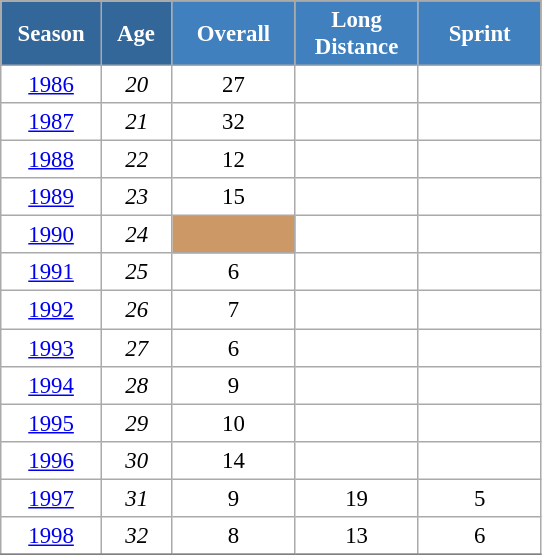<table class="wikitable" style="font-size:95%; text-align:center; border:grey solid 1px; border-collapse:collapse; background:#ffffff;">
<tr>
<th style="background-color:#369; color:white; width:60px;" rowspan="2"> Season </th>
<th style="background-color:#369; color:white; width:40px;" rowspan="2"> Age </th>
</tr>
<tr>
<th style="background-color:#4180be; color:white; width:75px;">Overall</th>
<th style="background-color:#4180be; color:white; width:75px;">Long Distance</th>
<th style="background-color:#4180be; color:white; width:75px;">Sprint</th>
</tr>
<tr>
<td><a href='#'>1986</a></td>
<td><em>20</em></td>
<td>27</td>
<td></td>
<td></td>
</tr>
<tr>
<td><a href='#'>1987</a></td>
<td><em>21</em></td>
<td>32</td>
<td></td>
<td></td>
</tr>
<tr>
<td><a href='#'>1988</a></td>
<td><em>22</em></td>
<td>12</td>
<td></td>
<td></td>
</tr>
<tr>
<td><a href='#'>1989</a></td>
<td><em>23</em></td>
<td>15</td>
<td></td>
<td></td>
</tr>
<tr>
<td><a href='#'>1990</a></td>
<td><em>24</em></td>
<td style="background:#c96;"></td>
<td></td>
<td></td>
</tr>
<tr>
<td><a href='#'>1991</a></td>
<td><em>25</em></td>
<td>6</td>
<td></td>
<td></td>
</tr>
<tr>
<td><a href='#'>1992</a></td>
<td><em>26</em></td>
<td>7</td>
<td></td>
<td></td>
</tr>
<tr>
<td><a href='#'>1993</a></td>
<td><em>27</em></td>
<td>6</td>
<td></td>
<td></td>
</tr>
<tr>
<td><a href='#'>1994</a></td>
<td><em>28</em></td>
<td>9</td>
<td></td>
<td></td>
</tr>
<tr>
<td><a href='#'>1995</a></td>
<td><em>29</em></td>
<td>10</td>
<td></td>
<td></td>
</tr>
<tr>
<td><a href='#'>1996</a></td>
<td><em>30</em></td>
<td>14</td>
<td></td>
<td></td>
</tr>
<tr>
<td><a href='#'>1997</a></td>
<td><em>31</em></td>
<td>9</td>
<td>19</td>
<td>5</td>
</tr>
<tr>
<td><a href='#'>1998</a></td>
<td><em>32</em></td>
<td>8</td>
<td>13</td>
<td>6</td>
</tr>
<tr>
</tr>
</table>
